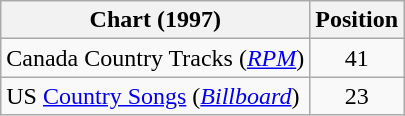<table class="wikitable sortable">
<tr>
<th scope="col">Chart (1997)</th>
<th scope="col">Position</th>
</tr>
<tr>
<td>Canada Country Tracks (<em><a href='#'>RPM</a></em>)</td>
<td align="center">41</td>
</tr>
<tr>
<td>US <a href='#'>Country Songs</a> (<em><a href='#'>Billboard</a></em>)</td>
<td align="center">23</td>
</tr>
</table>
